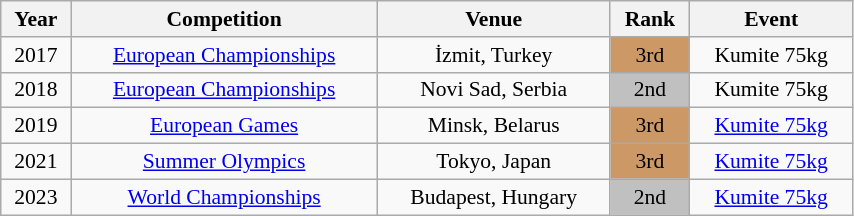<table class="wikitable sortable" width=45% style="font-size:90%; text-align:center;">
<tr>
<th>Year</th>
<th>Competition</th>
<th>Venue</th>
<th>Rank</th>
<th>Event</th>
</tr>
<tr>
<td>2017</td>
<td><a href='#'>European Championships</a></td>
<td>İzmit, Turkey</td>
<td bgcolor="cc9966">3rd</td>
<td>Kumite 75kg</td>
</tr>
<tr>
<td>2018</td>
<td><a href='#'>European Championships</a></td>
<td>Novi Sad, Serbia</td>
<td bgcolor="silver">2nd</td>
<td>Kumite 75kg</td>
</tr>
<tr>
<td>2019</td>
<td><a href='#'>European Games</a></td>
<td>Minsk, Belarus</td>
<td bgcolor="cc9966">3rd</td>
<td><a href='#'>Kumite 75kg</a></td>
</tr>
<tr>
<td>2021</td>
<td><a href='#'>Summer Olympics</a></td>
<td>Tokyo, Japan</td>
<td bgcolor="cc9966">3rd</td>
<td><a href='#'>Kumite 75kg</a></td>
</tr>
<tr>
<td>2023</td>
<td><a href='#'>World Championships</a></td>
<td>Budapest, Hungary</td>
<td bgcolor="silver">2nd</td>
<td><a href='#'>Kumite 75kg</a></td>
</tr>
</table>
